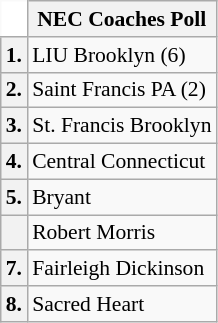<table class="wikitable" style="white-space:nowrap; font-size:90%;">
<tr>
<td ! colspan=1 style="background:white; border-top-style:hidden; border-left-style:hidden;"></td>
<th>NEC Coaches Poll</th>
</tr>
<tr>
<th>1.</th>
<td>LIU Brooklyn (6)</td>
</tr>
<tr>
<th>2.</th>
<td>Saint Francis PA (2)</td>
</tr>
<tr>
<th>3.</th>
<td>St. Francis Brooklyn</td>
</tr>
<tr>
<th>4.</th>
<td>Central Connecticut</td>
</tr>
<tr>
<th>5.</th>
<td>Bryant</td>
</tr>
<tr>
<th></th>
<td>Robert Morris</td>
</tr>
<tr>
<th>7.</th>
<td>Fairleigh Dickinson</td>
</tr>
<tr>
<th>8.</th>
<td>Sacred Heart</td>
</tr>
</table>
